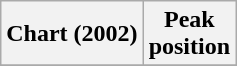<table class="wikitable plainrowheaders sortable" style="text-align:center">
<tr>
<th>Chart (2002)</th>
<th>Peak<br>position</th>
</tr>
<tr>
</tr>
</table>
